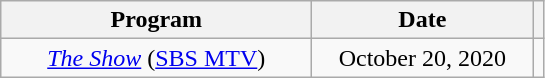<table class="wikitable" style="text-align:center">
<tr>
<th width="200">Program</th>
<th width="140">Date</th>
<th></th>
</tr>
<tr>
<td><em><a href='#'>The Show</a></em> (<a href='#'>SBS MTV</a>)</td>
<td>October 20, 2020</td>
<td></td>
</tr>
</table>
